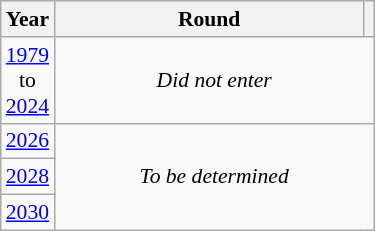<table class="wikitable" style="text-align: center; font-size:90%">
<tr>
<th>Year</th>
<th style="width:200px">Round</th>
<th></th>
</tr>
<tr>
<td><a href='#'>1979</a><br>to<br><a href='#'>2024</a></td>
<td colspan="2"><em>Did not enter</em></td>
</tr>
<tr>
<td><a href='#'>2026</a></td>
<td colspan="2" rowspan="3"><em>To be determined</em></td>
</tr>
<tr>
<td><a href='#'>2028</a></td>
</tr>
<tr>
<td><a href='#'>2030</a></td>
</tr>
</table>
